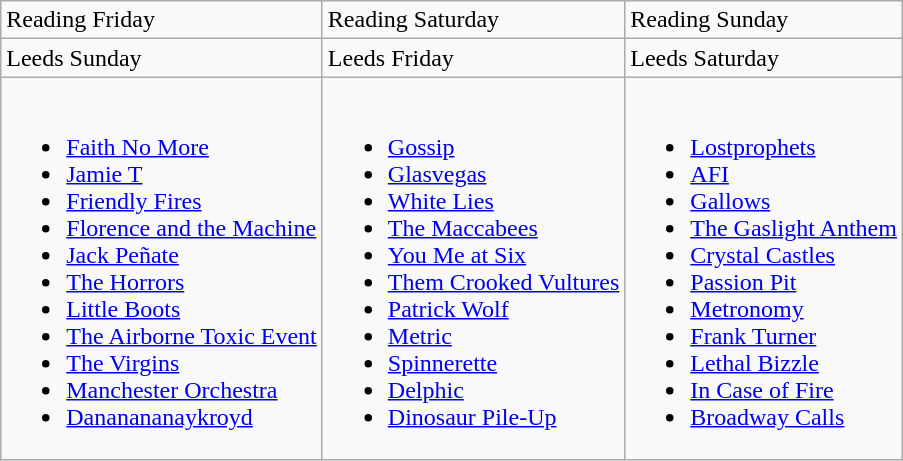<table class="wikitable">
<tr>
<td>Reading Friday</td>
<td>Reading Saturday</td>
<td>Reading Sunday</td>
</tr>
<tr>
<td>Leeds Sunday</td>
<td>Leeds Friday</td>
<td>Leeds Saturday</td>
</tr>
<tr>
<td><br><ul><li><a href='#'>Faith No More</a></li><li><a href='#'>Jamie T</a></li><li><a href='#'>Friendly Fires</a></li><li><a href='#'>Florence and the Machine</a></li><li><a href='#'>Jack Peñate</a></li><li><a href='#'>The Horrors</a></li><li><a href='#'>Little Boots</a></li><li><a href='#'>The Airborne Toxic Event</a></li><li><a href='#'>The Virgins</a></li><li><a href='#'>Manchester Orchestra</a></li><li><a href='#'>Dananananaykroyd</a></li></ul></td>
<td><br><ul><li><a href='#'>Gossip</a></li><li><a href='#'>Glasvegas</a></li><li><a href='#'>White Lies</a></li><li><a href='#'>The Maccabees</a></li><li><a href='#'>You Me at Six</a></li><li><a href='#'>Them Crooked Vultures</a></li><li><a href='#'>Patrick Wolf</a></li><li><a href='#'>Metric</a></li><li><a href='#'>Spinnerette</a></li><li><a href='#'>Delphic</a></li><li><a href='#'>Dinosaur Pile-Up</a></li></ul></td>
<td><br><ul><li><a href='#'>Lostprophets</a></li><li><a href='#'>AFI</a></li><li><a href='#'>Gallows</a></li><li><a href='#'>The Gaslight Anthem</a></li><li><a href='#'>Crystal Castles</a></li><li><a href='#'>Passion Pit</a></li><li><a href='#'>Metronomy</a></li><li><a href='#'>Frank Turner</a></li><li><a href='#'>Lethal Bizzle</a></li><li><a href='#'>In Case of Fire</a></li><li><a href='#'>Broadway Calls</a></li></ul></td>
</tr>
</table>
